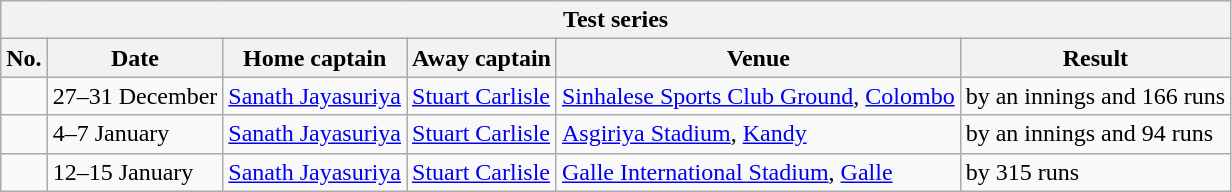<table class="wikitable">
<tr>
<th colspan="9">Test series</th>
</tr>
<tr>
<th>No.</th>
<th>Date</th>
<th>Home captain</th>
<th>Away captain</th>
<th>Venue</th>
<th>Result</th>
</tr>
<tr>
<td></td>
<td>27–31 December</td>
<td><a href='#'>Sanath Jayasuriya</a></td>
<td><a href='#'>Stuart Carlisle</a></td>
<td><a href='#'>Sinhalese Sports Club Ground</a>, <a href='#'>Colombo</a></td>
<td> by an innings and 166 runs</td>
</tr>
<tr>
<td></td>
<td>4–7 January</td>
<td><a href='#'>Sanath Jayasuriya</a></td>
<td><a href='#'>Stuart Carlisle</a></td>
<td><a href='#'>Asgiriya Stadium</a>, <a href='#'>Kandy</a></td>
<td> by an innings and 94 runs</td>
</tr>
<tr>
<td></td>
<td>12–15 January</td>
<td><a href='#'>Sanath Jayasuriya</a></td>
<td><a href='#'>Stuart Carlisle</a></td>
<td><a href='#'>Galle International Stadium</a>, <a href='#'>Galle</a></td>
<td> by 315 runs</td>
</tr>
</table>
